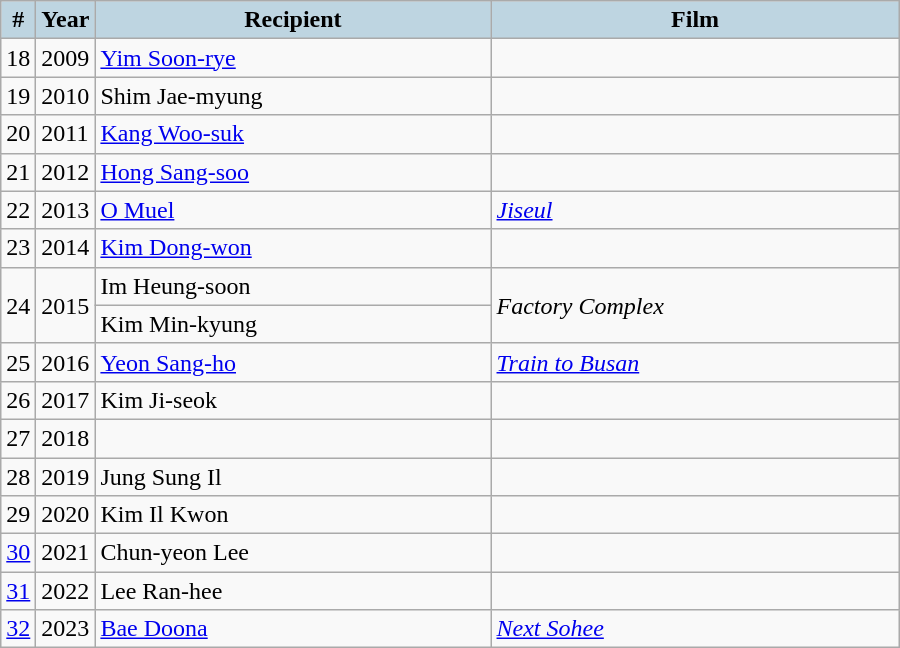<table class="wikitable" style="width:600px">
<tr>
<th style="background:#BED5E1; width:10px">#</th>
<th style="background:#BED5E1; width:10px">Year</th>
<th style="background:#BED5E1;">Recipient</th>
<th style="background:#BED5E1;">Film</th>
</tr>
<tr>
<td>18</td>
<td>2009</td>
<td><a href='#'>Yim Soon-rye</a></td>
<td></td>
</tr>
<tr>
<td>19</td>
<td>2010</td>
<td>Shim Jae-myung</td>
<td></td>
</tr>
<tr>
<td>20</td>
<td>2011</td>
<td><a href='#'>Kang Woo-suk</a></td>
<td></td>
</tr>
<tr>
<td>21</td>
<td>2012</td>
<td><a href='#'>Hong Sang-soo</a></td>
<td></td>
</tr>
<tr>
<td>22</td>
<td>2013</td>
<td><a href='#'>O Muel</a></td>
<td><em><a href='#'>Jiseul</a></em></td>
</tr>
<tr>
<td>23</td>
<td>2014</td>
<td><a href='#'>Kim Dong-won</a></td>
<td></td>
</tr>
<tr>
<td rowspan=2>24</td>
<td rowspan=2>2015</td>
<td>Im Heung-soon</td>
<td rowspan=2><em>Factory Complex</em></td>
</tr>
<tr>
<td>Kim Min-kyung</td>
</tr>
<tr>
<td>25</td>
<td>2016</td>
<td><a href='#'>Yeon Sang-ho</a></td>
<td><em><a href='#'>Train to Busan</a></em></td>
</tr>
<tr>
<td>26</td>
<td>2017</td>
<td>Kim Ji-seok</td>
<td></td>
</tr>
<tr>
<td>27</td>
<td>2018</td>
<td></td>
<td></td>
</tr>
<tr>
<td>28</td>
<td>2019</td>
<td>Jung Sung Il</td>
<td></td>
</tr>
<tr>
<td>29</td>
<td>2020</td>
<td>Kim Il Kwon</td>
<td></td>
</tr>
<tr>
<td><a href='#'>30</a></td>
<td>2021</td>
<td>Chun-yeon Lee</td>
<td></td>
</tr>
<tr>
<td><a href='#'>31</a></td>
<td>2022</td>
<td>Lee Ran-hee</td>
<td></td>
</tr>
<tr>
<td><a href='#'>32</a></td>
<td>2023</td>
<td><a href='#'>Bae Doona</a></td>
<td><em><a href='#'>Next Sohee</a></em></td>
</tr>
</table>
